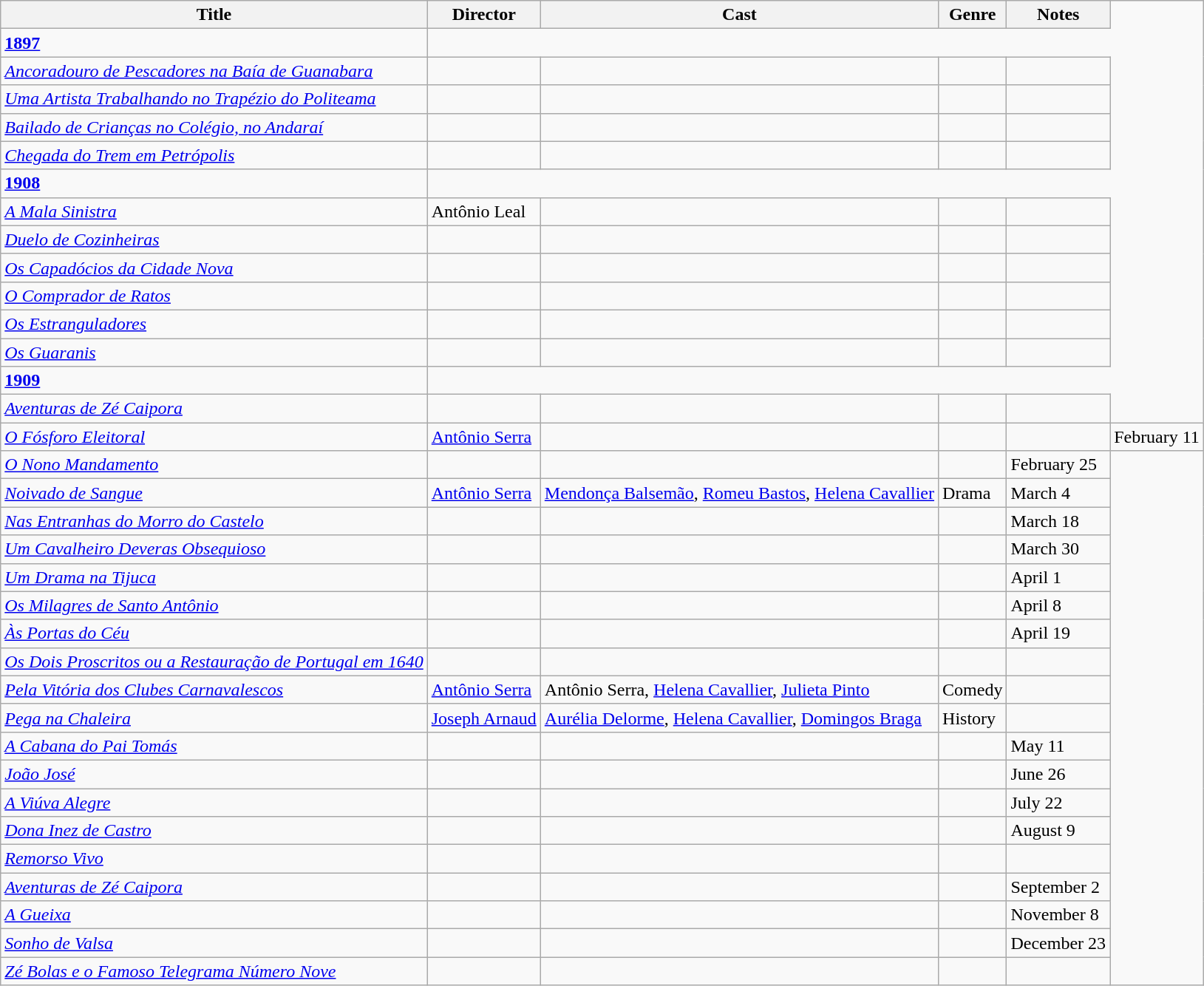<table class="wikitable">
<tr>
<th>Title</th>
<th>Director</th>
<th>Cast</th>
<th>Genre</th>
<th>Notes</th>
</tr>
<tr>
<td><strong><a href='#'>1897</a></strong></td>
</tr>
<tr>
<td><em><a href='#'>Ancoradouro de Pescadores na Baía de Guanabara</a></em></td>
<td></td>
<td></td>
<td></td>
<td></td>
</tr>
<tr>
<td><em><a href='#'>Uma Artista Trabalhando no Trapézio do Politeama</a></em></td>
<td></td>
<td></td>
<td></td>
<td></td>
</tr>
<tr>
<td><em><a href='#'>Bailado de Crianças no Colégio, no Andaraí</a></em></td>
<td></td>
<td></td>
<td></td>
<td></td>
</tr>
<tr>
<td><em><a href='#'>Chegada do Trem em Petrópolis</a></em></td>
<td></td>
<td></td>
<td></td>
<td></td>
</tr>
<tr>
<td><strong><a href='#'>1908</a></strong></td>
</tr>
<tr>
<td><em><a href='#'>A Mala Sinistra</a></em></td>
<td>Antônio Leal</td>
<td></td>
<td></td>
<td></td>
</tr>
<tr>
<td><em><a href='#'>Duelo de Cozinheiras</a></em></td>
<td></td>
<td></td>
<td></td>
<td></td>
</tr>
<tr>
<td><em><a href='#'>Os Capadócios da Cidade Nova</a></em></td>
<td></td>
<td></td>
<td></td>
<td></td>
</tr>
<tr>
<td><em><a href='#'>O Comprador de Ratos</a></em></td>
<td></td>
<td></td>
<td></td>
<td></td>
</tr>
<tr>
<td><em><a href='#'>Os Estranguladores</a></em></td>
<td></td>
<td></td>
<td></td>
<td></td>
</tr>
<tr>
<td><em><a href='#'>Os Guaranis</a></em></td>
<td></td>
<td></td>
<td></td>
<td></td>
</tr>
<tr>
<td><strong><a href='#'>1909</a></strong></td>
</tr>
<tr>
<td><em><a href='#'>Aventuras de Zé Caipora</a></em></td>
<td></td>
<td></td>
<td></td>
<td></td>
</tr>
<tr>
<td><em><a href='#'>O Fósforo Eleitoral</a></em></td>
<td><a href='#'>Antônio Serra</a></td>
<td></td>
<td></td>
<td></td>
<td>February 11</td>
</tr>
<tr>
<td><em><a href='#'>O Nono Mandamento</a></em></td>
<td></td>
<td></td>
<td></td>
<td>February 25</td>
</tr>
<tr>
<td><em><a href='#'>Noivado de Sangue</a></em></td>
<td><a href='#'>Antônio Serra</a></td>
<td><a href='#'>Mendonça Balsemão</a>, <a href='#'>Romeu Bastos</a>, <a href='#'>Helena Cavallier</a></td>
<td>Drama</td>
<td>March 4</td>
</tr>
<tr>
<td><em><a href='#'>Nas Entranhas do Morro do Castelo</a></em></td>
<td></td>
<td></td>
<td></td>
<td>March 18</td>
</tr>
<tr>
<td><em><a href='#'>Um Cavalheiro Deveras Obsequioso</a></em></td>
<td></td>
<td></td>
<td></td>
<td>March 30</td>
</tr>
<tr>
<td><em><a href='#'>Um Drama na Tijuca</a></em></td>
<td></td>
<td></td>
<td></td>
<td>April 1</td>
</tr>
<tr>
<td><em><a href='#'>Os Milagres de Santo Antônio</a></em></td>
<td></td>
<td></td>
<td></td>
<td>April 8</td>
</tr>
<tr>
<td><em><a href='#'>Às Portas do Céu</a></em></td>
<td></td>
<td></td>
<td></td>
<td>April 19</td>
</tr>
<tr>
<td><em><a href='#'>Os Dois Proscritos ou a Restauração de Portugal em 1640</a></em></td>
<td></td>
<td></td>
<td></td>
<td></td>
</tr>
<tr>
<td><em><a href='#'>Pela Vitória dos Clubes Carnavalescos</a></em></td>
<td><a href='#'>Antônio Serra</a></td>
<td>Antônio Serra, <a href='#'>Helena Cavallier</a>, <a href='#'>Julieta Pinto</a></td>
<td>Comedy</td>
<td></td>
</tr>
<tr>
<td><em><a href='#'>Pega na Chaleira</a></em></td>
<td><a href='#'>Joseph Arnaud</a></td>
<td><a href='#'>Aurélia Delorme</a>, <a href='#'>Helena Cavallier</a>, <a href='#'>Domingos Braga</a></td>
<td>History</td>
<td></td>
</tr>
<tr>
<td><em><a href='#'>A Cabana do Pai Tomás</a></em></td>
<td></td>
<td></td>
<td></td>
<td>May 11</td>
</tr>
<tr>
<td><em><a href='#'>João José</a></em></td>
<td></td>
<td></td>
<td></td>
<td>June 26</td>
</tr>
<tr>
<td><em><a href='#'>A Viúva Alegre</a></em></td>
<td></td>
<td></td>
<td></td>
<td>July 22</td>
</tr>
<tr>
<td><em><a href='#'>Dona Inez de Castro</a></em></td>
<td></td>
<td></td>
<td></td>
<td>August 9</td>
</tr>
<tr>
<td><em><a href='#'>Remorso Vivo</a></em></td>
<td></td>
<td></td>
<td></td>
<td></td>
</tr>
<tr>
<td><em><a href='#'>Aventuras de Zé Caipora</a></em></td>
<td></td>
<td></td>
<td></td>
<td>September 2</td>
</tr>
<tr>
<td><em><a href='#'>A Gueixa</a></em></td>
<td></td>
<td></td>
<td></td>
<td>November 8</td>
</tr>
<tr>
<td><em><a href='#'>Sonho de Valsa</a></em></td>
<td></td>
<td></td>
<td></td>
<td>December 23</td>
</tr>
<tr>
<td><em><a href='#'>Zé Bolas e o Famoso Telegrama Número Nove</a></em></td>
<td></td>
<td></td>
<td></td>
<td></td>
</tr>
</table>
